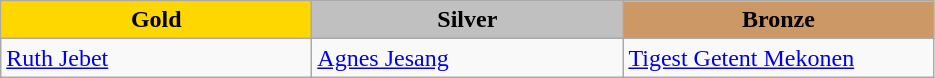<table class="wikitable" style="text-align:left">
<tr align="center">
<td width=200 bgcolor=gold><strong>Gold</strong></td>
<td width=200 bgcolor=silver><strong>Silver</strong></td>
<td width=200 bgcolor=CC9966><strong>Bronze</strong></td>
</tr>
<tr>
<td><a href='#'>Ruth Jebet</a><br><em></em></td>
<td><a href='#'>Agnes Jesang</a><br><em></em></td>
<td><a href='#'>Tigest Getent Mekonen</a><br><em></em></td>
</tr>
</table>
